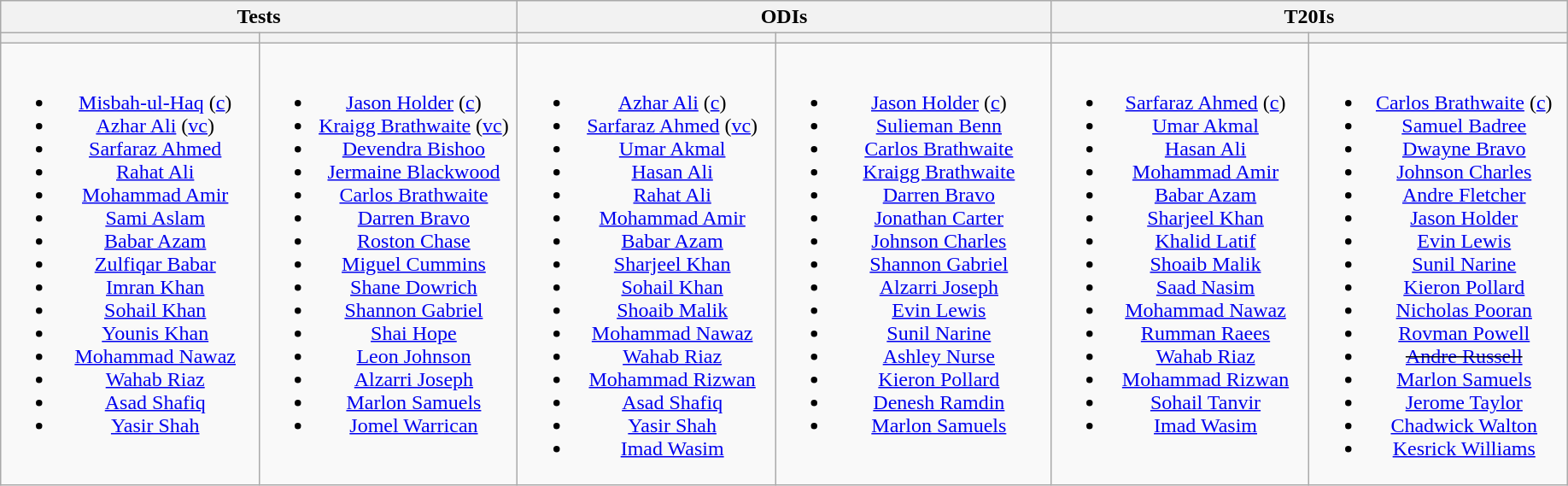<table class="wikitable" style="text-align:center; margin:auto">
<tr>
<th colspan=2>Tests</th>
<th colspan=2>ODIs</th>
<th colspan=2>T20Is</th>
</tr>
<tr>
<th style="width:16%"></th>
<th style="width:16%"></th>
<th style="width:16%"></th>
<th style="width:17%"></th>
<th style="width:16%"></th>
<th style="width:16%"></th>
</tr>
<tr style="vertical-align:top">
<td><br><ul><li><a href='#'>Misbah-ul-Haq</a> (<a href='#'>c</a>)</li><li><a href='#'>Azhar Ali</a> (<a href='#'>vc</a>)</li><li><a href='#'>Sarfaraz Ahmed</a></li><li><a href='#'>Rahat Ali</a></li><li><a href='#'>Mohammad Amir</a></li><li><a href='#'>Sami Aslam</a></li><li><a href='#'>Babar Azam</a></li><li><a href='#'>Zulfiqar Babar</a></li><li><a href='#'>Imran Khan</a></li><li><a href='#'>Sohail Khan</a></li><li><a href='#'>Younis Khan</a></li><li><a href='#'>Mohammad Nawaz</a></li><li><a href='#'>Wahab Riaz</a></li><li><a href='#'>Asad Shafiq</a></li><li><a href='#'>Yasir Shah</a></li></ul></td>
<td><br><ul><li><a href='#'>Jason Holder</a> (<a href='#'>c</a>)</li><li><a href='#'>Kraigg Brathwaite</a> (<a href='#'>vc</a>)</li><li><a href='#'>Devendra Bishoo</a></li><li><a href='#'>Jermaine Blackwood</a></li><li><a href='#'>Carlos Brathwaite</a></li><li><a href='#'>Darren Bravo</a></li><li><a href='#'>Roston Chase</a></li><li><a href='#'>Miguel Cummins</a></li><li><a href='#'>Shane Dowrich</a></li><li><a href='#'>Shannon Gabriel</a></li><li><a href='#'>Shai Hope</a></li><li><a href='#'>Leon Johnson</a></li><li><a href='#'>Alzarri Joseph</a></li><li><a href='#'>Marlon Samuels</a></li><li><a href='#'>Jomel Warrican</a></li></ul></td>
<td><br><ul><li><a href='#'>Azhar Ali</a> (<a href='#'>c</a>)</li><li><a href='#'>Sarfaraz Ahmed</a> (<a href='#'>vc</a>)</li><li><a href='#'>Umar Akmal</a></li><li><a href='#'>Hasan Ali</a></li><li><a href='#'>Rahat Ali</a></li><li><a href='#'>Mohammad Amir</a></li><li><a href='#'>Babar Azam</a></li><li><a href='#'>Sharjeel Khan</a></li><li><a href='#'>Sohail Khan</a></li><li><a href='#'>Shoaib Malik</a></li><li><a href='#'>Mohammad Nawaz</a></li><li><a href='#'>Wahab Riaz</a></li><li><a href='#'>Mohammad Rizwan</a></li><li><a href='#'>Asad Shafiq</a></li><li><a href='#'>Yasir Shah</a></li><li><a href='#'>Imad Wasim</a></li></ul></td>
<td><br><ul><li><a href='#'>Jason Holder</a> (<a href='#'>c</a>)</li><li><a href='#'>Sulieman Benn</a></li><li><a href='#'>Carlos Brathwaite</a></li><li><a href='#'>Kraigg Brathwaite</a></li><li><a href='#'>Darren Bravo</a></li><li><a href='#'>Jonathan Carter</a></li><li><a href='#'>Johnson Charles</a></li><li><a href='#'>Shannon Gabriel</a></li><li><a href='#'>Alzarri Joseph</a></li><li><a href='#'>Evin Lewis</a></li><li><a href='#'>Sunil Narine</a></li><li><a href='#'>Ashley Nurse</a></li><li><a href='#'>Kieron Pollard</a></li><li><a href='#'>Denesh Ramdin</a></li><li><a href='#'>Marlon Samuels</a></li></ul></td>
<td><br><ul><li><a href='#'>Sarfaraz Ahmed</a> (<a href='#'>c</a>)</li><li><a href='#'>Umar Akmal</a></li><li><a href='#'>Hasan Ali</a></li><li><a href='#'>Mohammad Amir</a></li><li><a href='#'>Babar Azam</a></li><li><a href='#'>Sharjeel Khan</a></li><li><a href='#'>Khalid Latif</a></li><li><a href='#'>Shoaib Malik</a></li><li><a href='#'>Saad Nasim</a></li><li><a href='#'>Mohammad Nawaz</a></li><li><a href='#'>Rumman Raees</a></li><li><a href='#'>Wahab Riaz</a></li><li><a href='#'>Mohammad Rizwan</a></li><li><a href='#'>Sohail Tanvir</a></li><li><a href='#'>Imad Wasim</a></li></ul></td>
<td><br><ul><li><a href='#'>Carlos Brathwaite</a> (<a href='#'>c</a>)</li><li><a href='#'>Samuel Badree</a></li><li><a href='#'>Dwayne Bravo</a></li><li><a href='#'>Johnson Charles</a></li><li><a href='#'>Andre Fletcher</a></li><li><a href='#'>Jason Holder</a></li><li><a href='#'>Evin Lewis</a></li><li><a href='#'>Sunil Narine</a></li><li><a href='#'>Kieron Pollard</a></li><li><a href='#'>Nicholas Pooran</a></li><li><a href='#'>Rovman Powell</a></li><li><s><a href='#'>Andre Russell</a></s></li><li><a href='#'>Marlon Samuels</a></li><li><a href='#'>Jerome Taylor</a></li><li><a href='#'>Chadwick Walton</a></li><li><a href='#'>Kesrick Williams</a></li></ul></td>
</tr>
</table>
